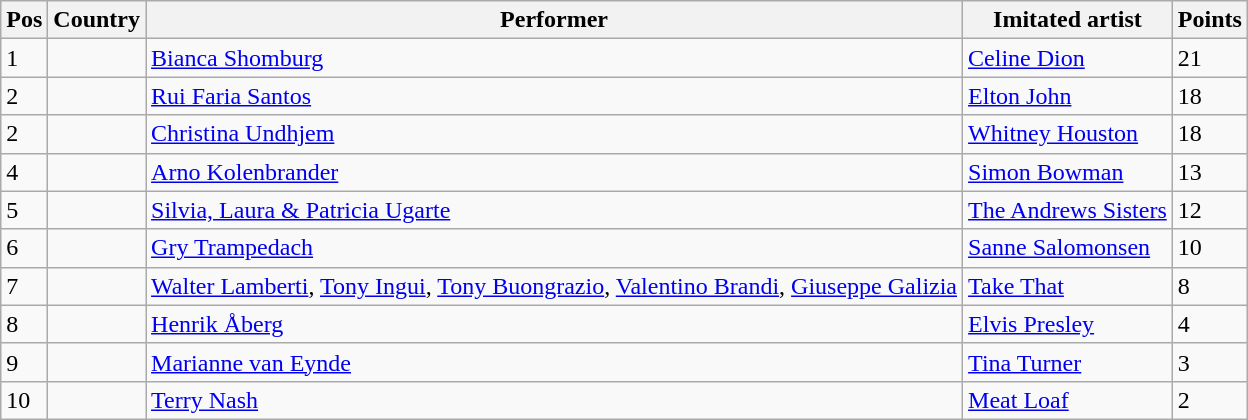<table class="wikitable">
<tr>
<th>Pos</th>
<th>Country</th>
<th>Performer</th>
<th>Imitated artist</th>
<th>Points</th>
</tr>
<tr>
<td>1</td>
<td></td>
<td><a href='#'>Bianca Shomburg</a></td>
<td><a href='#'>Celine Dion</a></td>
<td>21</td>
</tr>
<tr>
<td>2</td>
<td></td>
<td><a href='#'>Rui Faria Santos</a></td>
<td><a href='#'>Elton John</a></td>
<td>18</td>
</tr>
<tr>
<td>2</td>
<td></td>
<td><a href='#'>Christina Undhjem</a></td>
<td><a href='#'>Whitney Houston</a></td>
<td>18</td>
</tr>
<tr>
<td>4</td>
<td></td>
<td><a href='#'>Arno Kolenbrander</a></td>
<td><a href='#'>Simon Bowman</a></td>
<td>13</td>
</tr>
<tr>
<td>5</td>
<td></td>
<td><a href='#'>Silvia, Laura & Patricia Ugarte</a></td>
<td><a href='#'>The Andrews Sisters</a></td>
<td>12</td>
</tr>
<tr>
<td>6</td>
<td></td>
<td><a href='#'>Gry Trampedach</a></td>
<td><a href='#'>Sanne Salomonsen</a></td>
<td>10</td>
</tr>
<tr>
<td>7</td>
<td></td>
<td><a href='#'>Walter Lamberti</a>, <a href='#'>Tony Ingui</a>, <a href='#'>Tony Buongrazio</a>, <a href='#'>Valentino Brandi</a>, <a href='#'>Giuseppe Galizia</a></td>
<td><a href='#'>Take That</a></td>
<td>8</td>
</tr>
<tr>
<td>8</td>
<td></td>
<td><a href='#'>Henrik Åberg</a></td>
<td><a href='#'>Elvis Presley</a></td>
<td>4</td>
</tr>
<tr>
<td>9</td>
<td></td>
<td><a href='#'>Marianne van Eynde</a></td>
<td><a href='#'>Tina Turner</a></td>
<td>3</td>
</tr>
<tr>
<td>10</td>
<td></td>
<td><a href='#'>Terry Nash</a></td>
<td><a href='#'>Meat Loaf</a></td>
<td>2</td>
</tr>
</table>
